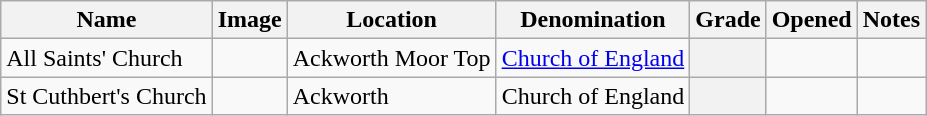<table class="wikitable sortable">
<tr>
<th>Name</th>
<th class="unsortable">Image</th>
<th>Location</th>
<th>Denomination</th>
<th>Grade</th>
<th>Opened</th>
<th class="unsortable">Notes</th>
</tr>
<tr>
<td>All Saints' Church</td>
<td></td>
<td>Ackworth Moor Top</td>
<td><a href='#'>Church of England</a></td>
<th></th>
<td></td>
<td></td>
</tr>
<tr>
<td>St Cuthbert's Church</td>
<td></td>
<td>Ackworth</td>
<td>Church of England</td>
<th></th>
<td></td>
<td></td>
</tr>
</table>
